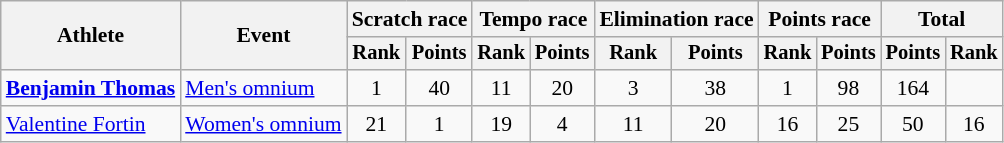<table class=wikitable style=font-size:90%;text-align:center>
<tr>
<th rowspan=2>Athlete</th>
<th rowspan=2>Event</th>
<th colspan=2>Scratch race</th>
<th colspan=2>Tempo race</th>
<th colspan=2>Elimination race</th>
<th colspan=2>Points race</th>
<th colspan=2>Total</th>
</tr>
<tr style=font-size:95%>
<th>Rank</th>
<th>Points</th>
<th>Rank</th>
<th>Points</th>
<th>Rank</th>
<th>Points</th>
<th>Rank</th>
<th>Points</th>
<th>Points</th>
<th>Rank</th>
</tr>
<tr>
<td align=left><strong><a href='#'>Benjamin Thomas</a></strong></td>
<td align=left><a href='#'>Men's omnium</a></td>
<td>1</td>
<td>40</td>
<td>11</td>
<td>20</td>
<td>3</td>
<td>38</td>
<td>1</td>
<td>98</td>
<td>164</td>
<td></td>
</tr>
<tr>
<td align=left><a href='#'>Valentine Fortin</a></td>
<td align=left><a href='#'>Women's omnium</a></td>
<td>21</td>
<td>1</td>
<td>19</td>
<td>4</td>
<td>11</td>
<td>20</td>
<td>16</td>
<td>25</td>
<td>50</td>
<td>16</td>
</tr>
</table>
